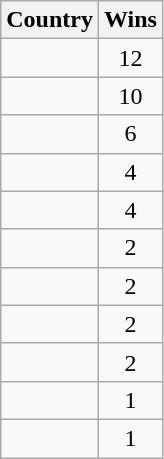<table class="sortable plainrowheaders wikitable" style="text-align:center;">
<tr>
<th>Country</th>
<th>Wins</th>
</tr>
<tr>
<td align="left"></td>
<td>12</td>
</tr>
<tr>
<td align="left"></td>
<td>10</td>
</tr>
<tr>
<td align="left"></td>
<td>6</td>
</tr>
<tr>
<td align="left"></td>
<td>4</td>
</tr>
<tr>
<td align="left"></td>
<td>4</td>
</tr>
<tr>
<td align="left"></td>
<td>2</td>
</tr>
<tr>
<td align="left"></td>
<td>2</td>
</tr>
<tr>
<td align="left"></td>
<td>2</td>
</tr>
<tr>
<td align="left"></td>
<td>2</td>
</tr>
<tr>
<td align="left"></td>
<td>1</td>
</tr>
<tr>
<td align="left"></td>
<td>1</td>
</tr>
</table>
